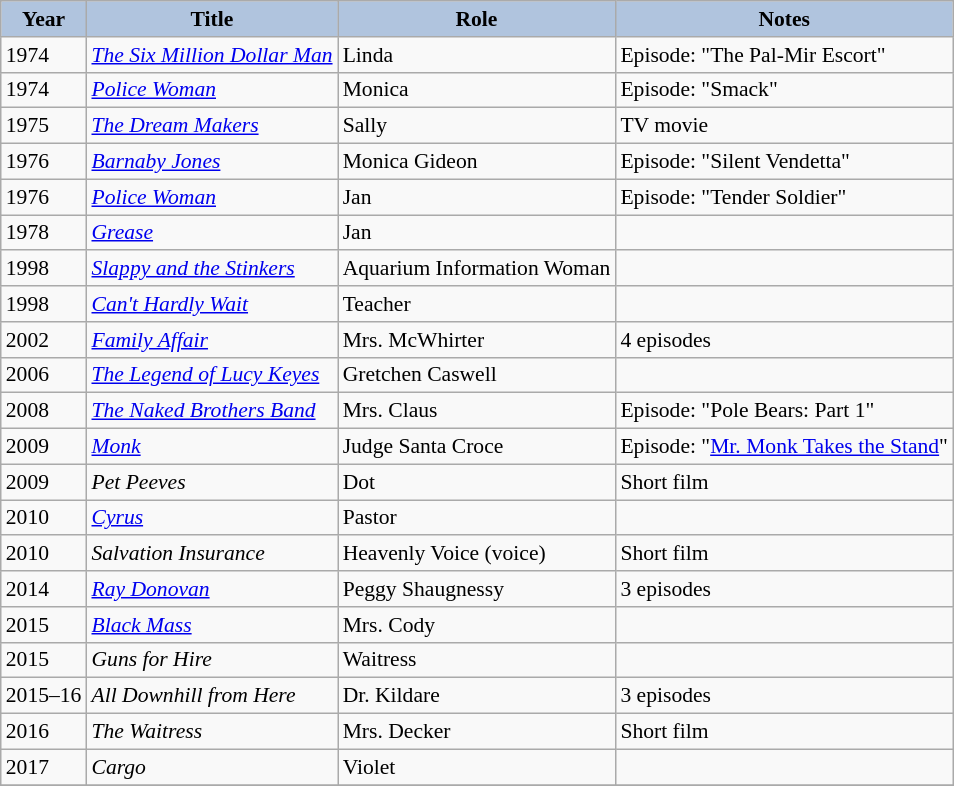<table class="wikitable sortable" style="font-size:90%;">
<tr>
<th style="background:#B0C4DE;">Year</th>
<th style="background:#B0C4DE;">Title</th>
<th style="background:#B0C4DE;">Role</th>
<th style="background:#B0C4DE;">Notes</th>
</tr>
<tr>
<td>1974</td>
<td><em><a href='#'>The Six Million Dollar Man</a></em></td>
<td>Linda</td>
<td>Episode: "The Pal-Mir Escort"</td>
</tr>
<tr>
<td>1974</td>
<td><em><a href='#'>Police Woman</a></em></td>
<td>Monica</td>
<td>Episode: "Smack"</td>
</tr>
<tr>
<td>1975</td>
<td><em><a href='#'>The Dream Makers</a></em></td>
<td>Sally</td>
<td>TV movie</td>
</tr>
<tr>
<td>1976</td>
<td><em><a href='#'>Barnaby Jones</a></em></td>
<td>Monica Gideon</td>
<td>Episode: "Silent Vendetta"</td>
</tr>
<tr>
<td>1976</td>
<td><em><a href='#'>Police Woman</a></em></td>
<td>Jan</td>
<td>Episode: "Tender Soldier"</td>
</tr>
<tr>
<td>1978</td>
<td><em><a href='#'>Grease</a></em></td>
<td>Jan</td>
<td></td>
</tr>
<tr>
<td>1998</td>
<td><em><a href='#'>Slappy and the Stinkers</a></em></td>
<td>Aquarium Information Woman</td>
<td></td>
</tr>
<tr>
<td>1998</td>
<td><em><a href='#'>Can't Hardly Wait</a></em></td>
<td>Teacher</td>
<td></td>
</tr>
<tr>
<td>2002</td>
<td><em><a href='#'>Family Affair</a></em></td>
<td>Mrs. McWhirter</td>
<td>4 episodes</td>
</tr>
<tr>
<td>2006</td>
<td><em><a href='#'>The Legend of Lucy Keyes</a></em></td>
<td>Gretchen Caswell</td>
<td></td>
</tr>
<tr>
<td>2008</td>
<td><em><a href='#'>The Naked Brothers Band</a></em></td>
<td>Mrs. Claus</td>
<td>Episode: "Pole Bears: Part 1"</td>
</tr>
<tr>
<td>2009</td>
<td><em><a href='#'>Monk</a></em></td>
<td>Judge Santa Croce</td>
<td>Episode: "<a href='#'>Mr. Monk Takes the Stand</a>"</td>
</tr>
<tr>
<td>2009</td>
<td><em>Pet Peeves</em></td>
<td>Dot</td>
<td>Short film</td>
</tr>
<tr>
<td>2010</td>
<td><em><a href='#'>Cyrus</a></em></td>
<td>Pastor</td>
<td></td>
</tr>
<tr>
<td>2010</td>
<td><em>Salvation Insurance</em></td>
<td>Heavenly Voice (voice)</td>
<td>Short film</td>
</tr>
<tr>
<td>2014</td>
<td><em><a href='#'>Ray Donovan</a></em></td>
<td>Peggy Shaugnessy</td>
<td>3 episodes</td>
</tr>
<tr>
<td>2015</td>
<td><em><a href='#'>Black Mass</a></em></td>
<td>Mrs. Cody</td>
<td></td>
</tr>
<tr>
<td>2015</td>
<td><em>Guns for Hire</em></td>
<td>Waitress</td>
<td></td>
</tr>
<tr>
<td>2015–16</td>
<td><em>All Downhill from Here</em></td>
<td>Dr. Kildare</td>
<td>3 episodes</td>
</tr>
<tr>
<td>2016</td>
<td><em>The Waitress</em></td>
<td>Mrs. Decker</td>
<td>Short film</td>
</tr>
<tr>
<td>2017</td>
<td><em>Cargo</em></td>
<td>Violet</td>
<td></td>
</tr>
<tr>
</tr>
</table>
